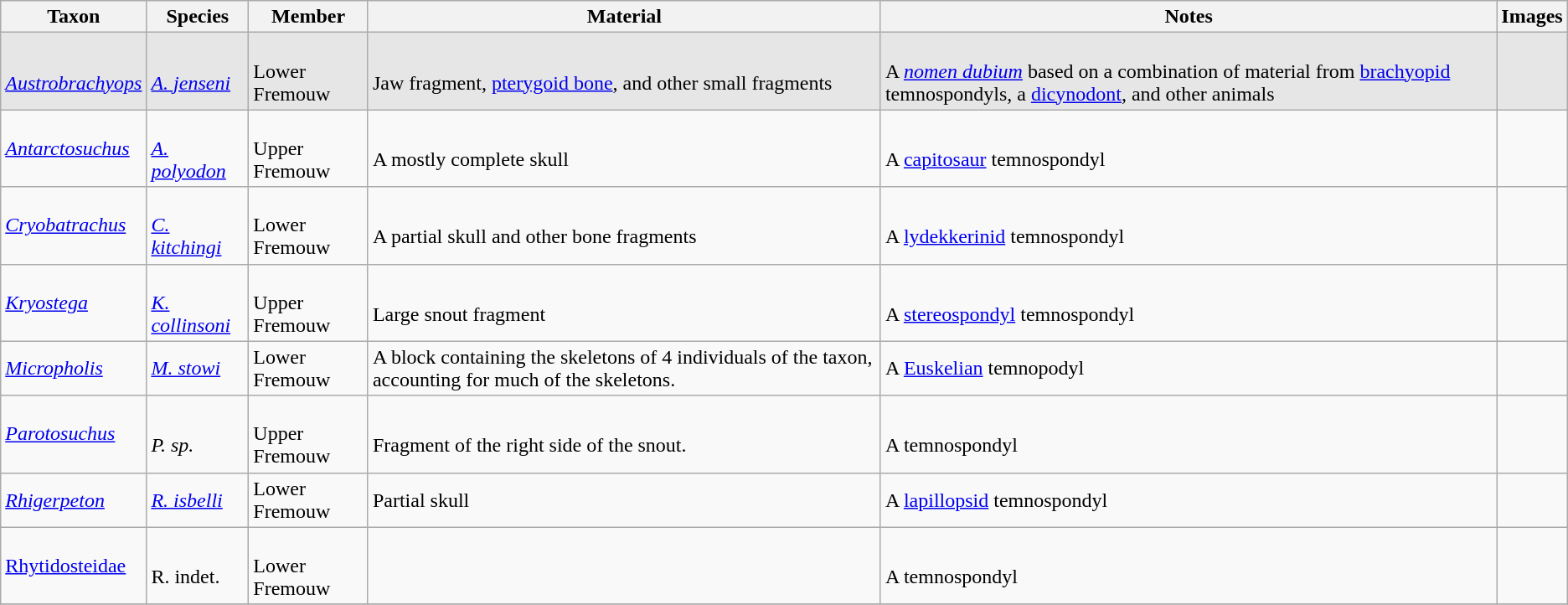<table class="wikitable sortable" align="center">
<tr>
<th>Taxon</th>
<th>Species</th>
<th>Member</th>
<th class="unsortable">Material</th>
<th class="unsortable">Notes</th>
<th class="unsortable">Images</th>
</tr>
<tr>
<td style="background:#E6E6E6;"><br><em><a href='#'>Austrobrachyops</a></em></td>
<td style="background:#E6E6E6;"><br><em><a href='#'>A. jenseni</a></em></td>
<td style="background:#E6E6E6;"><br>Lower Fremouw</td>
<td style="background:#E6E6E6;"><br>Jaw fragment, <a href='#'>pterygoid bone</a>, and other small fragments</td>
<td style="background:#E6E6E6;"><br>A <em><a href='#'>nomen dubium</a></em> based on a combination of material from <a href='#'>brachyopid</a> temnospondyls, a <a href='#'>dicynodont</a>, and other animals</td>
<td style="background:#E6E6E6;"></td>
</tr>
<tr>
<td><em><a href='#'>Antarctosuchus</a></em></td>
<td><br><em><a href='#'>A. polyodon</a></em></td>
<td><br>Upper Fremouw</td>
<td><br>A mostly complete skull</td>
<td><br>A <a href='#'>capitosaur</a> temnospondyl</td>
<td></td>
</tr>
<tr>
<td><em><a href='#'>Cryobatrachus</a></em></td>
<td><br><em><a href='#'>C. kitchingi</a></em></td>
<td><br>Lower Fremouw</td>
<td><br>A partial skull and other bone fragments</td>
<td><br>A <a href='#'>lydekkerinid</a> temnospondyl</td>
<td><br></td>
</tr>
<tr>
<td><em><a href='#'>Kryostega</a></em></td>
<td><br><em><a href='#'>K. collinsoni</a></em></td>
<td><br>Upper Fremouw</td>
<td><br>Large snout fragment</td>
<td><br>A <a href='#'>stereospondyl</a> temnospondyl</td>
<td><br></td>
</tr>
<tr>
<td><em><a href='#'>Micropholis</a></em></td>
<td><em><a href='#'>M. stowi</a></em></td>
<td>Lower Fremouw</td>
<td>A block containing the skeletons of 4 individuals of the taxon, accounting for much of the skeletons.</td>
<td>A <a href='#'>Euskelian</a> temnopodyl</td>
<td></td>
</tr>
<tr>
<td><em><a href='#'>Parotosuchus</a></em></td>
<td><br><em>P. sp.</em></td>
<td><br>Upper Fremouw</td>
<td><br>Fragment of the right side of the snout.</td>
<td><br>A temnospondyl</td>
<td><br></td>
</tr>
<tr>
<td><em><a href='#'>Rhigerpeton</a></em></td>
<td><em><a href='#'>R. isbelli</a></em></td>
<td>Lower Fremouw</td>
<td>Partial skull</td>
<td>A <a href='#'>lapillopsid</a> temnospondyl</td>
<td></td>
</tr>
<tr>
<td><a href='#'>Rhytidosteidae</a></td>
<td><br>R. indet.</td>
<td><br>Lower Fremouw</td>
<td></td>
<td><br>A temnospondyl</td>
<td></td>
</tr>
<tr>
</tr>
</table>
